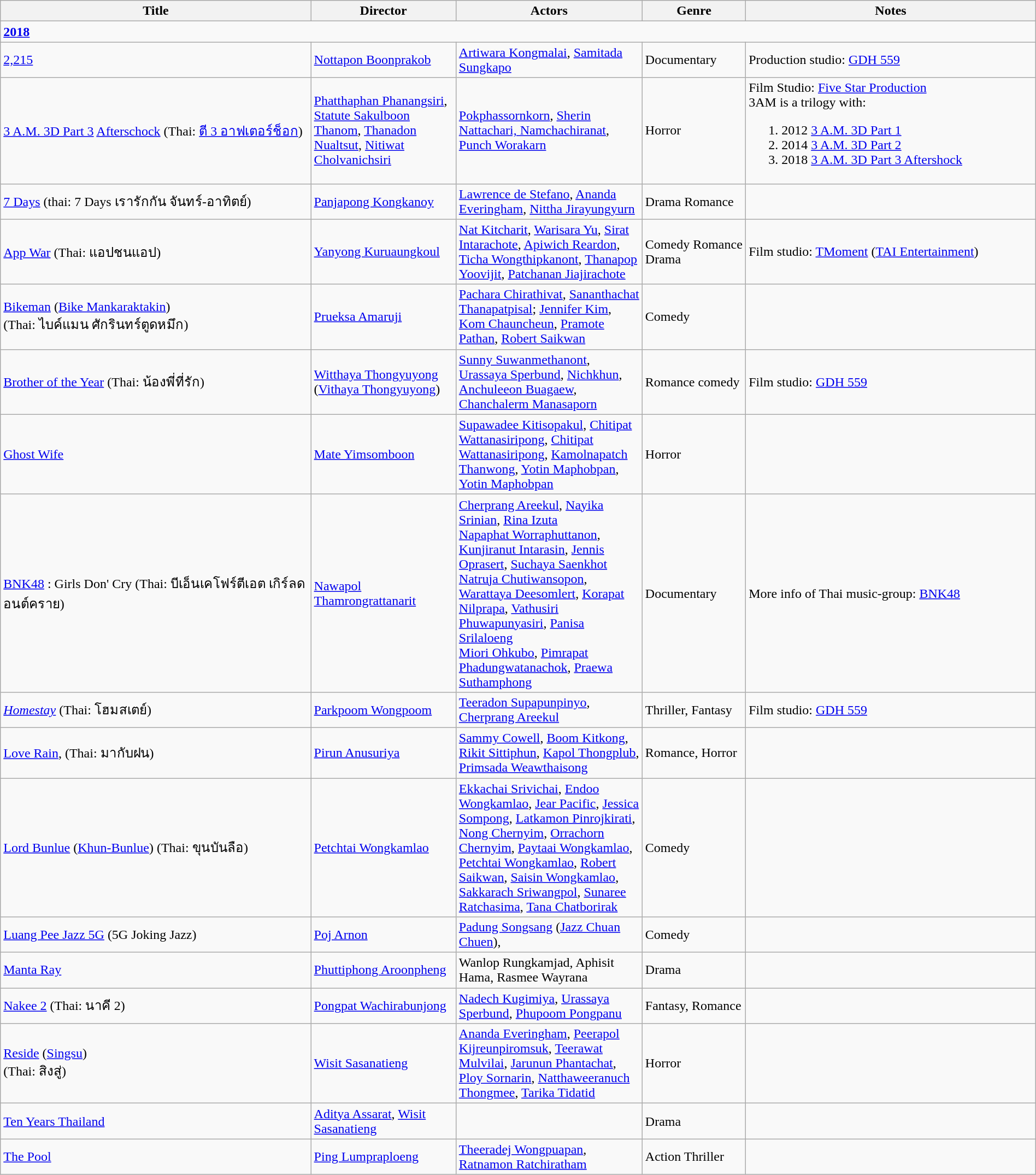<table class="wikitable sortable" style="width:100%;">
<tr>
<th style="width:30%;">Title</th>
<th style="width:14%;">Director</th>
<th style="width:18%;">Actors</th>
<th style="width:10%;">Genre</th>
<th style="width:28%;">Notes</th>
</tr>
<tr>
<td colspan="7" ><strong><a href='#'>2018</a></strong></td>
</tr>
<tr>
<td><a href='#'>2,215</a></td>
<td><a href='#'>Nottapon Boonprakob</a></td>
<td><a href='#'>Artiwara Kongmalai</a>, <a href='#'>Samitada Sungkapo</a></td>
<td>Documentary</td>
<td>Production studio: <a href='#'>GDH 559</a></td>
</tr>
<tr>
<td><a href='#'>3 A.M. 3D Part 3</a> <a href='#'>Afterschock</a> (Thai: <a href='#'>ตี 3 อาฟเตอร์ช็อก</a>)</td>
<td><a href='#'>Phatthaphan Phanangsiri</a>, <a href='#'>Statute Sakulboon Thanom</a>, <a href='#'>Thanadon Nualtsut</a>, <a href='#'>Nitiwat Cholvanichsiri</a></td>
<td><a href='#'>Pokphassornkorn</a>, <a href='#'>Sherin Nattachari, Namchachiranat</a>, <a href='#'>Punch Worakarn</a></td>
<td>Horror</td>
<td>Film Studio: <a href='#'>Five Star Production</a><br>3AM is a trilogy with:<ol><li>2012 <a href='#'>3 A.M. 3D Part 1</a></li><li>2014 <a href='#'>3 A.M. 3D Part 2</a></li><li>2018 <a href='#'>3 A.M. 3D Part 3 Aftershock</a></li></ol></td>
</tr>
<tr>
<td><a href='#'>7 Days</a> (thai: 7 Days เรารักกัน จันทร์-อาทิตย์)</td>
<td><a href='#'>Panjapong Kongkanoy</a></td>
<td><a href='#'>Lawrence de Stefano</a>, <a href='#'>Ananda Everingham</a>, <a href='#'>Nittha Jirayungyurn</a></td>
<td>Drama Romance</td>
<td></td>
</tr>
<tr>
<td><a href='#'>App War</a> (Thai: แอปชนแอป)</td>
<td><a href='#'>Yanyong Kuruaungkoul</a></td>
<td><a href='#'>Nat Kitcharit</a>, <a href='#'>Warisara Yu</a>, <a href='#'>Sirat Intarachote</a>, <a href='#'>Apiwich Reardon</a>, <a href='#'>Ticha Wongthipkanont</a>, <a href='#'>Thanapop Yoovijit</a>, <a href='#'>Patchanan Jiajirachote</a></td>
<td>Comedy Romance Drama</td>
<td>Film studio: <a href='#'>TMoment</a> (<a href='#'>TAI Entertainment</a>)</td>
</tr>
<tr>
<td><a href='#'>Bikeman</a> (<a href='#'>Bike Mankaraktakin</a>)<br>(Thai: ไบค์แมน ศักรินทร์ตูดหมึก)
<br></td>
<td><a href='#'>Prueksa Amaruji</a></td>
<td><a href='#'>Pachara Chirathivat</a>, <a href='#'>Sananthachat Thanapatpisal</a>; <a href='#'>Jennifer Kim</a>, <a href='#'>Kom Chauncheun</a>, <a href='#'>Pramote Pathan</a>, <a href='#'>Robert Saikwan</a></td>
<td>Comedy</td>
<td></td>
</tr>
<tr>
<td><a href='#'>Brother of the Year</a> (Thai: น้องพี่ที่รัก)</td>
<td><a href='#'>Witthaya Thongyuyong</a> (<a href='#'>Vithaya Thongyuyong</a>)</td>
<td><a href='#'>Sunny Suwanmethanont</a>, <a href='#'>Urassaya Sperbund</a>, <a href='#'>Nichkhun</a>, <a href='#'>Anchuleeon Buagaew</a>, <a href='#'>Chanchalerm Manasaporn</a></td>
<td>Romance comedy</td>
<td>Film studio: <a href='#'>GDH 559</a></td>
</tr>
<tr>
<td><a href='#'>Ghost Wife</a></td>
<td><a href='#'>Mate Yimsomboon</a></td>
<td><a href='#'>Supawadee Kitisopakul</a>, <a href='#'>Chitipat Wattanasiripong</a>, <a href='#'>Chitipat Wattanasiripong</a>, <a href='#'>Kamolnapatch Thanwong</a>, <a href='#'>Yotin Maphobpan</a>, <a href='#'>Yotin Maphobpan</a></td>
<td>Horror</td>
<td></td>
</tr>
<tr>
<td><a href='#'>BNK48</a> : Girls Don' Cry (Thai: บีเอ็นเคโฟร์ตีเอต เกิร์ลดอนต์คราย)</td>
<td><a href='#'>Nawapol Thamrongrattanarit</a></td>
<td><a href='#'>Cherprang Areekul</a>, <a href='#'>Nayika Srinian</a>, <a href='#'>Rina Izuta</a><br><a href='#'>Napaphat Worraphuttanon</a>, <a href='#'>Kunjiranut Intarasin</a>, <a href='#'>Jennis Oprasert</a>, <a href='#'>Suchaya Saenkhot</a><br><a href='#'>Natruja Chutiwansopon</a>, <a href='#'>Warattaya Deesomlert</a>, <a href='#'>Korapat Nilprapa</a>, <a href='#'>Vathusiri Phuwapunyasiri</a>, <a href='#'>Panisa Srilaloeng</a><br><a href='#'>Miori Ohkubo</a>, <a href='#'>Pimrapat Phadungwatanachok</a>, <a href='#'>Praewa Suthamphong</a></td>
<td>Documentary</td>
<td>More info of Thai music-group: <a href='#'>BNK48</a></td>
</tr>
<tr>
<td><em><a href='#'>Homestay</a></em> (Thai: โฮมสเตย์)</td>
<td><a href='#'>Parkpoom Wongpoom</a></td>
<td><a href='#'>Teeradon Supapunpinyo</a>, <a href='#'>Cherprang Areekul</a></td>
<td>Thriller, Fantasy</td>
<td>Film studio: <a href='#'>GDH 559</a></td>
</tr>
<tr>
<td><a href='#'>Love Rain</a>, (Thai: มากับฝน)</td>
<td><a href='#'>Pirun Anusuriya</a></td>
<td><a href='#'>Sammy Cowell</a>, <a href='#'>Boom Kitkong</a>, <a href='#'>Rikit Sittiphun</a>, <a href='#'>Kapol Thongplub</a>, <a href='#'>Primsada Weawthaisong</a></td>
<td>Romance, Horror</td>
<td></td>
</tr>
<tr>
<td><a href='#'>Lord Bunlue</a> (<a href='#'>Khun-Bunlue</a>) (Thai: ขุนบันลือ)</td>
<td><a href='#'>Petchtai Wongkamlao</a></td>
<td><a href='#'>Ekkachai Srivichai</a>, <a href='#'>Endoo Wongkamlao</a>, <a href='#'>Jear Pacific</a>, <a href='#'>Jessica Sompong</a>, <a href='#'>Latkamon Pinrojkirati</a>, <a href='#'>Nong Chernyim</a>, <a href='#'>Orrachorn Chernyim</a>, <a href='#'>Paytaai Wongkamlao</a>, <a href='#'>Petchtai Wongkamlao</a>, <a href='#'>Robert Saikwan</a>, <a href='#'>Saisin Wongkamlao</a>, <a href='#'>Sakkarach Sriwangpol</a>, <a href='#'>Sunaree Ratchasima</a>, <a href='#'>Tana Chatborirak</a></td>
<td>Comedy</td>
<td></td>
</tr>
<tr>
<td><a href='#'>Luang Pee Jazz 5G</a> (5G Joking Jazz)</td>
<td><a href='#'>Poj Arnon</a></td>
<td><a href='#'>Padung Songsang</a> (<a href='#'>Jazz Chuan Chuen</a>),</td>
<td>Comedy</td>
<td></td>
</tr>
<tr>
<td><a href='#'>Manta Ray</a></td>
<td><a href='#'>Phuttiphong Aroonpheng</a></td>
<td>Wanlop Rungkamjad, Aphisit Hama, Rasmee Wayrana</td>
<td>Drama</td>
<td></td>
</tr>
<tr>
<td><a href='#'>Nakee 2</a> (Thai: นาคี 2)</td>
<td><a href='#'>Pongpat Wachirabunjong</a></td>
<td><a href='#'>Nadech Kugimiya</a>, <a href='#'>Urassaya Sperbund</a>, <a href='#'>Phupoom Pongpanu</a></td>
<td>Fantasy, Romance</td>
<td></td>
</tr>
<tr>
<td><a href='#'>Reside</a> (<a href='#'>Singsu</a>)<br>(Thai: สิงสู่)</td>
<td><a href='#'>Wisit Sasanatieng</a></td>
<td><a href='#'>Ananda Everingham</a>, <a href='#'>Peerapol Kijreunpiromsuk</a>, <a href='#'>Teerawat Mulvilai</a>, <a href='#'>Jarunun Phantachat</a>, <a href='#'>Ploy Sornarin</a>, <a href='#'>Natthaweeranuch Thongmee</a>, <a href='#'>Tarika Tidatid</a></td>
<td>Horror</td>
<td></td>
</tr>
<tr>
<td><a href='#'>Ten Years Thailand</a></td>
<td><a href='#'>Aditya Assarat</a>, <a href='#'>Wisit Sasanatieng</a></td>
<td></td>
<td>Drama</td>
<td></td>
</tr>
<tr>
<td><a href='#'>The Pool</a></td>
<td><a href='#'>Ping Lumpraploeng</a></td>
<td><a href='#'>Theeradej Wongpuapan</a>, <a href='#'>Ratnamon Ratchiratham</a></td>
<td>Action Thriller</td>
<td></td>
</tr>
</table>
